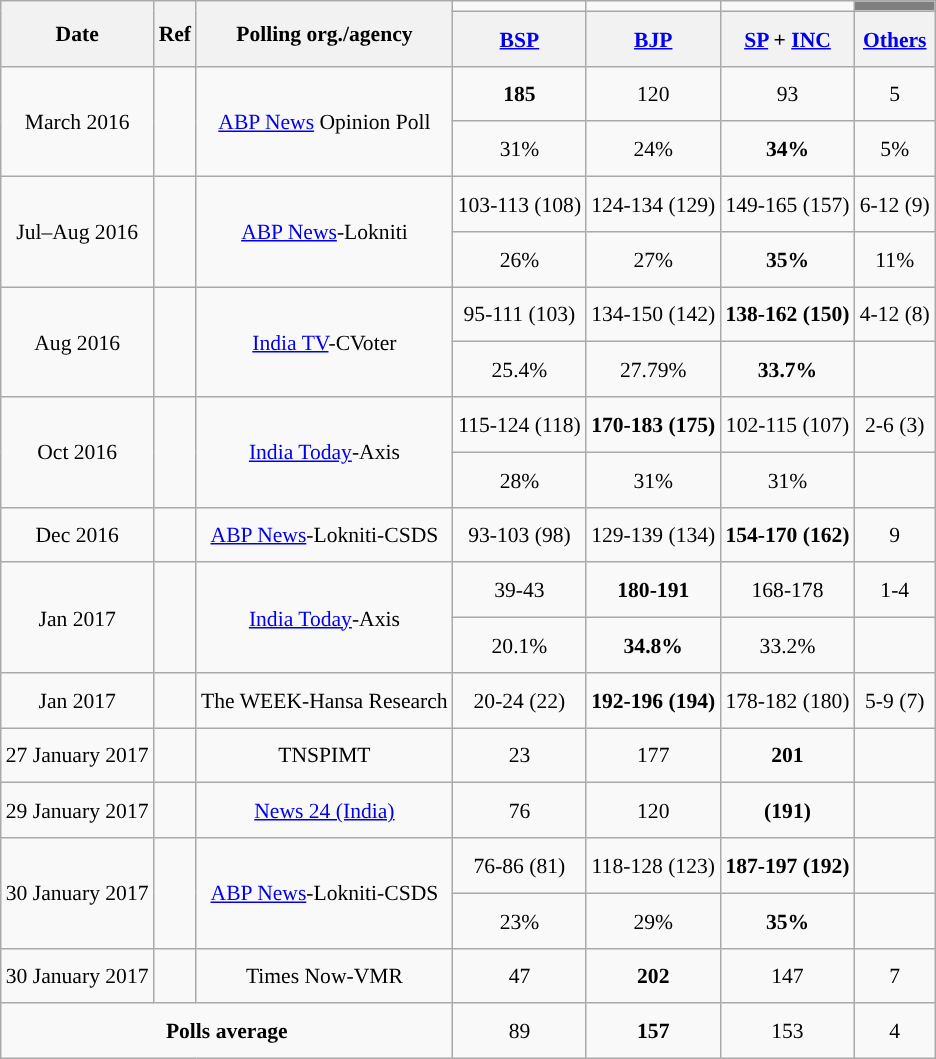<table class="wikitable" style="text-align:center;font-size:90%;line-height:30px;">
<tr>
<th class="wikitable" rowspan="2">Date</th>
<th class="wikitable" rowspan="2">Ref</th>
<th class="wikitable" rowspan="2">Polling org./agency</th>
<td></td>
<td></td>
<td></td>
<td style="background:gray;"></td>
</tr>
<tr>
<th class="wikitable"><a href='#'>BSP</a></th>
<th class="wikitable"><a href='#'>BJP</a></th>
<th class="wikitable"><a href='#'>SP</a> + <a href='#'>INC</a></th>
<th class="wikitable"><a href='#'>Others</a></th>
</tr>
<tr>
<td rowspan="2">March 2016</td>
<td rowspan="2"></td>
<td rowspan="2"><a href='#'>ABP News</a> Opinion Poll</td>
<td><strong>185</strong></td>
<td>120</td>
<td>93</td>
<td>5</td>
</tr>
<tr>
<td>31%</td>
<td>24%</td>
<td><strong>34%</strong></td>
<td>5%</td>
</tr>
<tr>
<td rowspan="2">Jul–Aug 2016</td>
<td rowspan="2"></td>
<td rowspan="2"><a href='#'>ABP News</a>-Lokniti</td>
<td>103-113 (108)</td>
<td>124-134 (129)</td>
<td>149-165 (157)</td>
<td>6-12 (9)</td>
</tr>
<tr>
<td>26%</td>
<td>27%</td>
<td><strong>35%</strong></td>
<td>11%</td>
</tr>
<tr>
<td rowspan="2">Aug 2016</td>
<td rowspan="2"></td>
<td rowspan="2"><a href='#'>India TV</a>-CVoter</td>
<td>95-111 (103)</td>
<td>134-150 (142)</td>
<td><strong>138-162 (150)</strong></td>
<td>4-12 (8)</td>
</tr>
<tr>
<td>25.4%</td>
<td>27.79%</td>
<td><strong>33.7%</strong></td>
<td></td>
</tr>
<tr>
<td rowspan="2">Oct 2016</td>
<td rowspan="2"></td>
<td rowspan="2"><a href='#'>India Today</a>-Axis</td>
<td>115-124 (118)</td>
<td><strong>170-183 (175)</strong></td>
<td>102-115 (107)</td>
<td>2-6 (3)</td>
</tr>
<tr>
<td>28%</td>
<td>31%</td>
<td>31%</td>
<td></td>
</tr>
<tr>
<td>Dec 2016</td>
<td></td>
<td><a href='#'>ABP News</a>-Lokniti-CSDS</td>
<td>93-103 (98)</td>
<td>129-139 (134)</td>
<td><strong>154-170 (162)</strong></td>
<td>9</td>
</tr>
<tr>
<td rowspan="2">Jan 2017</td>
<td rowspan="2"></td>
<td rowspan="2"><a href='#'>India Today</a>-Axis</td>
<td>39-43</td>
<td><strong>180-191</strong></td>
<td>168-178</td>
<td>1-4</td>
</tr>
<tr>
<td>20.1%</td>
<td><strong>34.8%</strong></td>
<td>33.2%</td>
<td></td>
</tr>
<tr>
<td>Jan 2017</td>
<td></td>
<td>The WEEK-Hansa Research</td>
<td>20-24 (22)</td>
<td><strong>192-196 (194)</strong></td>
<td>178-182 (180)</td>
<td>5-9 (7)</td>
</tr>
<tr>
<td>27 January 2017</td>
<td></td>
<td>TNSPIMT</td>
<td>23</td>
<td>177</td>
<td><strong> 201</strong></td>
<td></td>
</tr>
<tr>
<td>29 January 2017</td>
<td></td>
<td><a href='#'>News 24 (India)</a></td>
<td>76</td>
<td>120</td>
<td><strong>(191)</strong></td>
<td></td>
</tr>
<tr>
<td rowspan="2">30 January 2017</td>
<td rowspan="2"></td>
<td rowspan="2"><a href='#'>ABP News</a>-Lokniti-CSDS</td>
<td>76-86 (81)</td>
<td>118-128 (123)</td>
<td><strong>187-197 (192)</strong></td>
<td></td>
</tr>
<tr>
<td>23%</td>
<td>29%</td>
<td><strong>35%</strong></td>
<td></td>
</tr>
<tr>
<td>30 January 2017</td>
<td></td>
<td>Times Now-VMR</td>
<td>47</td>
<td><strong>202</strong></td>
<td>147</td>
<td>7</td>
</tr>
<tr>
<td colspan="3"><strong>Polls average</strong></td>
<td>89</td>
<td><strong>157</strong></td>
<td>153</td>
<td>4</td>
</tr>
</table>
